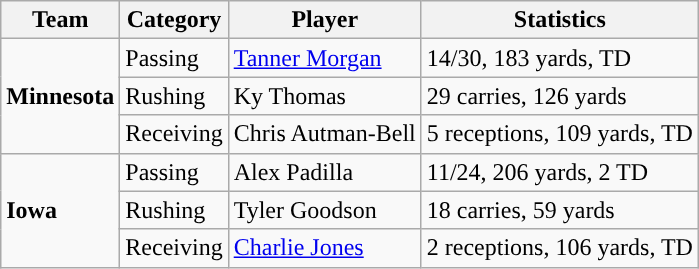<table class="wikitable" style="float: left;">
<tr>
<th>Team</th>
<th>Category</th>
<th>Player</th>
<th>Statistics</th>
</tr>
<tr>
<td rowspan=3><strong>Minnesota</strong></td>
<td>Passing</td>
<td><a href='#'>Tanner Morgan</a></td>
<td>14/30, 183 yards, TD</td>
</tr>
<tr>
<td>Rushing</td>
<td>Ky Thomas</td>
<td>29 carries, 126 yards</td>
</tr>
<tr>
<td>Receiving</td>
<td>Chris Autman-Bell</td>
<td>5 receptions, 109 yards, TD</td>
</tr>
<tr>
<td rowspan=3><strong>Iowa</strong></td>
<td>Passing</td>
<td>Alex Padilla</td>
<td>11/24, 206 yards, 2 TD</td>
</tr>
<tr>
<td>Rushing</td>
<td>Tyler Goodson</td>
<td>18 carries, 59 yards</td>
</tr>
<tr>
<td>Receiving</td>
<td><a href='#'>Charlie Jones</a></td>
<td>2 receptions, 106 yards, TD</td>
</tr>
</table>
